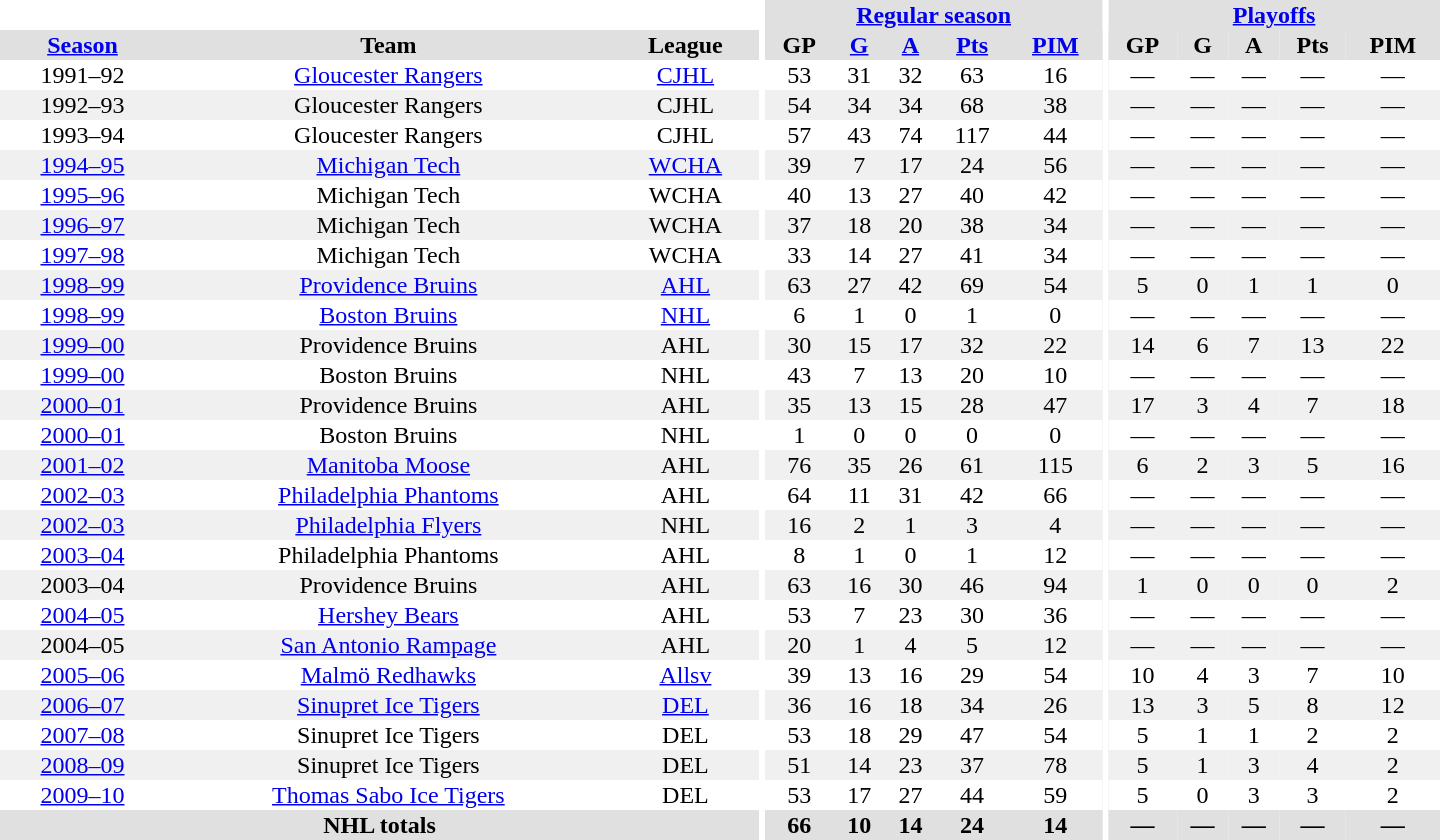<table border="0" cellpadding="1" cellspacing="0" style="text-align:center; width:60em">
<tr bgcolor="#e0e0e0">
<th colspan="3" bgcolor="#ffffff"></th>
<th rowspan="99" bgcolor="#ffffff"></th>
<th colspan="5"><a href='#'>Regular season</a></th>
<th rowspan="99" bgcolor="#ffffff"></th>
<th colspan="5"><a href='#'>Playoffs</a></th>
</tr>
<tr bgcolor="#e0e0e0">
<th><a href='#'>Season</a></th>
<th>Team</th>
<th>League</th>
<th>GP</th>
<th><a href='#'>G</a></th>
<th><a href='#'>A</a></th>
<th><a href='#'>Pts</a></th>
<th><a href='#'>PIM</a></th>
<th>GP</th>
<th>G</th>
<th>A</th>
<th>Pts</th>
<th>PIM</th>
</tr>
<tr>
<td>1991–92</td>
<td><a href='#'>Gloucester Rangers</a></td>
<td><a href='#'>CJHL</a></td>
<td>53</td>
<td>31</td>
<td>32</td>
<td>63</td>
<td>16</td>
<td>—</td>
<td>—</td>
<td>—</td>
<td>—</td>
<td>—</td>
</tr>
<tr bgcolor="#f0f0f0">
<td>1992–93</td>
<td>Gloucester Rangers</td>
<td>CJHL</td>
<td>54</td>
<td>34</td>
<td>34</td>
<td>68</td>
<td>38</td>
<td>—</td>
<td>—</td>
<td>—</td>
<td>—</td>
<td>—</td>
</tr>
<tr>
<td>1993–94</td>
<td>Gloucester Rangers</td>
<td>CJHL</td>
<td>57</td>
<td>43</td>
<td>74</td>
<td>117</td>
<td>44</td>
<td>—</td>
<td>—</td>
<td>—</td>
<td>—</td>
<td>—</td>
</tr>
<tr bgcolor="#f0f0f0">
<td><a href='#'>1994–95</a></td>
<td><a href='#'>Michigan Tech</a></td>
<td><a href='#'>WCHA</a></td>
<td>39</td>
<td>7</td>
<td>17</td>
<td>24</td>
<td>56</td>
<td>—</td>
<td>—</td>
<td>—</td>
<td>—</td>
<td>—</td>
</tr>
<tr>
<td><a href='#'>1995–96</a></td>
<td>Michigan Tech</td>
<td>WCHA</td>
<td>40</td>
<td>13</td>
<td>27</td>
<td>40</td>
<td>42</td>
<td>—</td>
<td>—</td>
<td>—</td>
<td>—</td>
<td>—</td>
</tr>
<tr bgcolor="#f0f0f0">
<td><a href='#'>1996–97</a></td>
<td>Michigan Tech</td>
<td>WCHA</td>
<td>37</td>
<td>18</td>
<td>20</td>
<td>38</td>
<td>34</td>
<td>—</td>
<td>—</td>
<td>—</td>
<td>—</td>
<td>—</td>
</tr>
<tr>
<td><a href='#'>1997–98</a></td>
<td>Michigan Tech</td>
<td>WCHA</td>
<td>33</td>
<td>14</td>
<td>27</td>
<td>41</td>
<td>34</td>
<td>—</td>
<td>—</td>
<td>—</td>
<td>—</td>
<td>—</td>
</tr>
<tr bgcolor="#f0f0f0">
<td><a href='#'>1998–99</a></td>
<td><a href='#'>Providence Bruins</a></td>
<td><a href='#'>AHL</a></td>
<td>63</td>
<td>27</td>
<td>42</td>
<td>69</td>
<td>54</td>
<td>5</td>
<td>0</td>
<td>1</td>
<td>1</td>
<td>0</td>
</tr>
<tr>
<td><a href='#'>1998–99</a></td>
<td><a href='#'>Boston Bruins</a></td>
<td><a href='#'>NHL</a></td>
<td>6</td>
<td>1</td>
<td>0</td>
<td>1</td>
<td>0</td>
<td>—</td>
<td>—</td>
<td>—</td>
<td>—</td>
<td>—</td>
</tr>
<tr bgcolor="#f0f0f0">
<td><a href='#'>1999–00</a></td>
<td>Providence Bruins</td>
<td>AHL</td>
<td>30</td>
<td>15</td>
<td>17</td>
<td>32</td>
<td>22</td>
<td>14</td>
<td>6</td>
<td>7</td>
<td>13</td>
<td>22</td>
</tr>
<tr>
<td><a href='#'>1999–00</a></td>
<td>Boston Bruins</td>
<td>NHL</td>
<td>43</td>
<td>7</td>
<td>13</td>
<td>20</td>
<td>10</td>
<td>—</td>
<td>—</td>
<td>—</td>
<td>—</td>
<td>—</td>
</tr>
<tr bgcolor="#f0f0f0">
<td><a href='#'>2000–01</a></td>
<td>Providence Bruins</td>
<td>AHL</td>
<td>35</td>
<td>13</td>
<td>15</td>
<td>28</td>
<td>47</td>
<td>17</td>
<td>3</td>
<td>4</td>
<td>7</td>
<td>18</td>
</tr>
<tr>
<td><a href='#'>2000–01</a></td>
<td>Boston Bruins</td>
<td>NHL</td>
<td>1</td>
<td>0</td>
<td>0</td>
<td>0</td>
<td>0</td>
<td>—</td>
<td>—</td>
<td>—</td>
<td>—</td>
<td>—</td>
</tr>
<tr bgcolor="#f0f0f0">
<td><a href='#'>2001–02</a></td>
<td><a href='#'>Manitoba Moose</a></td>
<td>AHL</td>
<td>76</td>
<td>35</td>
<td>26</td>
<td>61</td>
<td>115</td>
<td>6</td>
<td>2</td>
<td>3</td>
<td>5</td>
<td>16</td>
</tr>
<tr>
<td><a href='#'>2002–03</a></td>
<td><a href='#'>Philadelphia Phantoms</a></td>
<td>AHL</td>
<td>64</td>
<td>11</td>
<td>31</td>
<td>42</td>
<td>66</td>
<td>—</td>
<td>—</td>
<td>—</td>
<td>—</td>
<td>—</td>
</tr>
<tr bgcolor="#f0f0f0">
<td><a href='#'>2002–03</a></td>
<td><a href='#'>Philadelphia Flyers</a></td>
<td>NHL</td>
<td>16</td>
<td>2</td>
<td>1</td>
<td>3</td>
<td>4</td>
<td>—</td>
<td>—</td>
<td>—</td>
<td>—</td>
<td>—</td>
</tr>
<tr>
<td><a href='#'>2003–04</a></td>
<td>Philadelphia Phantoms</td>
<td>AHL</td>
<td>8</td>
<td>1</td>
<td>0</td>
<td>1</td>
<td>12</td>
<td>—</td>
<td>—</td>
<td>—</td>
<td>—</td>
<td>—</td>
</tr>
<tr bgcolor="#f0f0f0">
<td>2003–04</td>
<td>Providence Bruins</td>
<td>AHL</td>
<td>63</td>
<td>16</td>
<td>30</td>
<td>46</td>
<td>94</td>
<td>1</td>
<td>0</td>
<td>0</td>
<td>0</td>
<td>2</td>
</tr>
<tr>
<td><a href='#'>2004–05</a></td>
<td><a href='#'>Hershey Bears</a></td>
<td>AHL</td>
<td>53</td>
<td>7</td>
<td>23</td>
<td>30</td>
<td>36</td>
<td>—</td>
<td>—</td>
<td>—</td>
<td>—</td>
<td>—</td>
</tr>
<tr bgcolor="#f0f0f0">
<td>2004–05</td>
<td><a href='#'>San Antonio Rampage</a></td>
<td>AHL</td>
<td>20</td>
<td>1</td>
<td>4</td>
<td>5</td>
<td>12</td>
<td>—</td>
<td>—</td>
<td>—</td>
<td>—</td>
<td>—</td>
</tr>
<tr>
<td><a href='#'>2005–06</a></td>
<td><a href='#'>Malmö Redhawks</a></td>
<td><a href='#'>Allsv</a></td>
<td>39</td>
<td>13</td>
<td>16</td>
<td>29</td>
<td>54</td>
<td>10</td>
<td>4</td>
<td>3</td>
<td>7</td>
<td>10</td>
</tr>
<tr bgcolor="#f0f0f0">
<td><a href='#'>2006–07</a></td>
<td><a href='#'>Sinupret Ice Tigers</a></td>
<td><a href='#'>DEL</a></td>
<td>36</td>
<td>16</td>
<td>18</td>
<td>34</td>
<td>26</td>
<td>13</td>
<td>3</td>
<td>5</td>
<td>8</td>
<td>12</td>
</tr>
<tr>
<td><a href='#'>2007–08</a></td>
<td>Sinupret Ice Tigers</td>
<td>DEL</td>
<td>53</td>
<td>18</td>
<td>29</td>
<td>47</td>
<td>54</td>
<td>5</td>
<td>1</td>
<td>1</td>
<td>2</td>
<td>2</td>
</tr>
<tr bgcolor="#f0f0f0">
<td><a href='#'>2008–09</a></td>
<td>Sinupret Ice Tigers</td>
<td>DEL</td>
<td>51</td>
<td>14</td>
<td>23</td>
<td>37</td>
<td>78</td>
<td>5</td>
<td>1</td>
<td>3</td>
<td>4</td>
<td>2</td>
</tr>
<tr>
<td><a href='#'>2009–10</a></td>
<td><a href='#'>Thomas Sabo Ice Tigers</a></td>
<td>DEL</td>
<td>53</td>
<td>17</td>
<td>27</td>
<td>44</td>
<td>59</td>
<td>5</td>
<td>0</td>
<td>3</td>
<td>3</td>
<td>2</td>
</tr>
<tr bgcolor="#e0e0e0">
<th colspan="3">NHL totals</th>
<th>66</th>
<th>10</th>
<th>14</th>
<th>24</th>
<th>14</th>
<th>—</th>
<th>—</th>
<th>—</th>
<th>—</th>
<th>—</th>
</tr>
</table>
